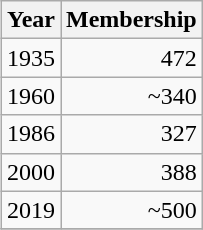<table class="wikitable"  ||  align="right">
<tr>
<th>Year</th>
<th>Membership</th>
</tr>
<tr>
<td>1935</td>
<td align="right">472</td>
</tr>
<tr>
<td>1960</td>
<td align="right">~340</td>
</tr>
<tr>
<td>1986</td>
<td align="right">327</td>
</tr>
<tr>
<td>2000</td>
<td align="right">388</td>
</tr>
<tr>
<td>2019</td>
<td align="right">~500</td>
</tr>
<tr>
</tr>
</table>
